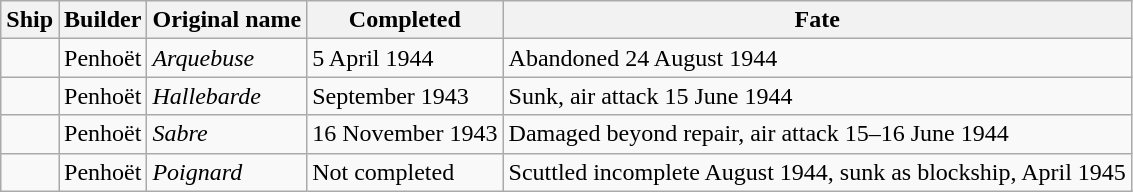<table class="wikitable">
<tr>
<th>Ship</th>
<th>Builder</th>
<th>Original name</th>
<th>Completed</th>
<th>Fate</th>
</tr>
<tr>
<td></td>
<td>Penhoët</td>
<td><em>Arquebuse</em></td>
<td>5 April 1944</td>
<td>Abandoned 24 August 1944</td>
</tr>
<tr>
<td></td>
<td>Penhoët</td>
<td><em>Hallebarde</em></td>
<td>September 1943</td>
<td>Sunk, air attack 15 June 1944</td>
</tr>
<tr>
<td></td>
<td>Penhoët</td>
<td><em>Sabre</em></td>
<td>16 November 1943</td>
<td>Damaged beyond repair, air attack 15–16 June 1944</td>
</tr>
<tr>
<td></td>
<td>Penhoët</td>
<td><em>Poignard</em></td>
<td>Not completed</td>
<td>Scuttled incomplete August 1944, sunk as blockship, April 1945</td>
</tr>
</table>
